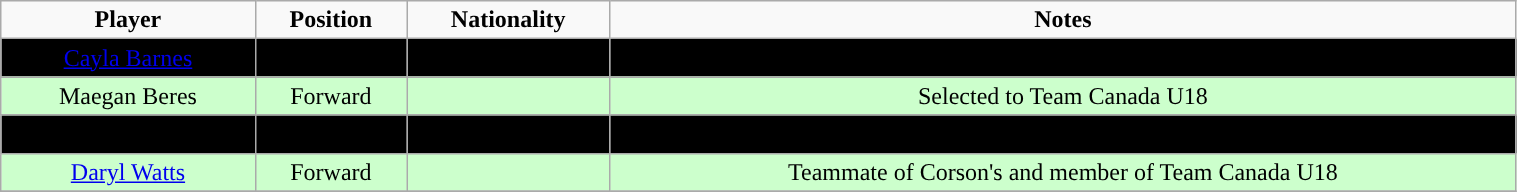<table class="wikitable" width="80%">
<tr align="center">
<td><strong>Player</strong></td>
<td><strong>Position</strong></td>
<td><strong>Nationality</strong></td>
<td><strong>Notes</strong></td>
</tr>
<tr align="center" bgcolor=" ">
<td><a href='#'>Cayla Barnes</a></td>
<td>Defense</td>
<td></td>
<td>Played with US National team as a 17-year old</td>
</tr>
<tr align="center" bgcolor="#ccffcc">
<td>Maegan Beres</td>
<td>Forward</td>
<td></td>
<td>Selected to Team Canada U18</td>
</tr>
<tr align="center" bgcolor=" ">
<td>Willow Corson</td>
<td>Forward</td>
<td></td>
<td>One of two recruits from the Mississauga Jr. Chiefs</td>
</tr>
<tr align="center" bgcolor="#ccffcc">
<td><a href='#'>Daryl Watts</a></td>
<td>Forward</td>
<td></td>
<td>Teammate of Corson's and member of Team Canada U18</td>
</tr>
<tr align="center" bgcolor=" ">
</tr>
</table>
